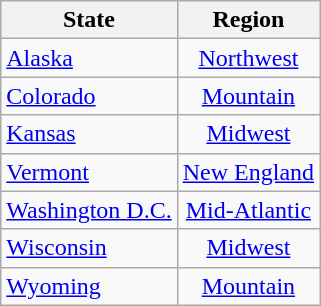<table class="wikitable sortable" style="text-align:center;">
<tr>
<th>State</th>
<th>Region</th>
</tr>
<tr>
<td align="left"> <a href='#'>Alaska</a></td>
<td><a href='#'>Northwest</a></td>
</tr>
<tr>
<td align="left"> <a href='#'>Colorado</a></td>
<td><a href='#'>Mountain</a></td>
</tr>
<tr>
<td align="left"> <a href='#'>Kansas</a></td>
<td><a href='#'>Midwest</a></td>
</tr>
<tr>
<td align="left"> <a href='#'>Vermont</a></td>
<td><a href='#'>New England</a></td>
</tr>
<tr>
<td align="left"> <a href='#'>Washington D.C.</a></td>
<td><a href='#'>Mid-Atlantic</a></td>
</tr>
<tr>
<td align="left"> <a href='#'>Wisconsin</a></td>
<td><a href='#'>Midwest</a></td>
</tr>
<tr>
<td align="left"> <a href='#'>Wyoming</a></td>
<td><a href='#'>Mountain</a></td>
</tr>
</table>
